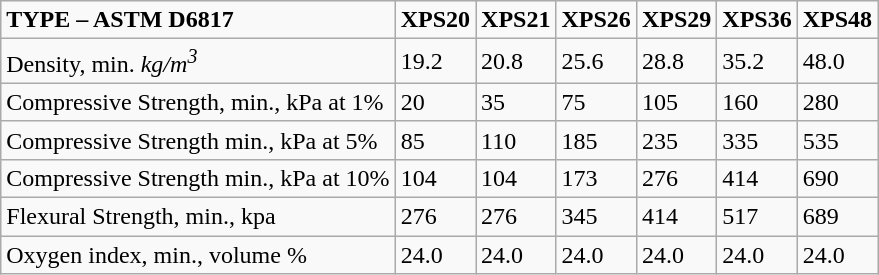<table class="wikitable">
<tr>
<td><strong>TYPE – ASTM D6817</strong></td>
<td><strong>XPS20</strong></td>
<td><strong>XPS21</strong></td>
<td><strong>XPS26</strong></td>
<td><strong>XPS29</strong></td>
<td><strong>XPS36</strong></td>
<td><strong>XPS48</strong></td>
</tr>
<tr>
<td>Density, min. <em>kg/m<sup>3</sup></em></td>
<td>19.2</td>
<td>20.8</td>
<td>25.6</td>
<td>28.8</td>
<td>35.2</td>
<td>48.0</td>
</tr>
<tr>
<td>Compressive Strength, min., kPa at 1%</td>
<td>20</td>
<td>35</td>
<td>75</td>
<td>105</td>
<td>160</td>
<td>280</td>
</tr>
<tr>
<td>Compressive Strength min., kPa at 5%</td>
<td>85</td>
<td>110</td>
<td>185</td>
<td>235</td>
<td>335</td>
<td>535</td>
</tr>
<tr>
<td>Compressive Strength min., kPa at 10%</td>
<td>104</td>
<td>104</td>
<td>173</td>
<td>276</td>
<td>414</td>
<td>690</td>
</tr>
<tr>
<td>Flexural Strength, min., kpa</td>
<td>276</td>
<td>276</td>
<td>345</td>
<td>414</td>
<td>517</td>
<td>689</td>
</tr>
<tr>
<td>Oxygen index, min., volume %</td>
<td>24.0</td>
<td>24.0</td>
<td>24.0</td>
<td>24.0</td>
<td>24.0</td>
<td>24.0</td>
</tr>
</table>
